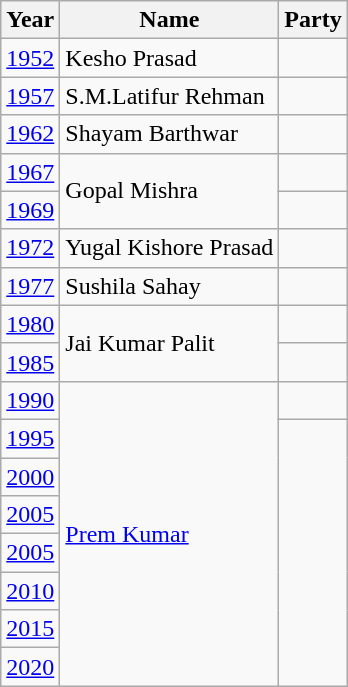<table class="wikitable sortable">
<tr>
<th>Year</th>
<th>Name</th>
<th colspan="2">Party</th>
</tr>
<tr>
<td><a href='#'>1952</a></td>
<td>Kesho Prasad</td>
<td></td>
</tr>
<tr>
<td><a href='#'>1957</a></td>
<td>S.M.Latifur Rehman</td>
</tr>
<tr>
<td><a href='#'>1962</a></td>
<td>Shayam Barthwar</td>
<td></td>
</tr>
<tr>
<td><a href='#'>1967</a></td>
<td rowspan="2">Gopal Mishra</td>
<td></td>
</tr>
<tr>
<td><a href='#'>1969</a></td>
</tr>
<tr>
<td><a href='#'>1972</a></td>
<td>Yugal Kishore Prasad</td>
<td></td>
</tr>
<tr>
<td><a href='#'>1977</a></td>
<td>Sushila Sahay</td>
<td></td>
</tr>
<tr>
<td><a href='#'>1980</a></td>
<td rowspan="2">Jai Kumar Palit</td>
<td></td>
</tr>
<tr>
<td><a href='#'>1985</a></td>
</tr>
<tr>
<td><a href='#'>1990</a></td>
<td rowspan="8"><a href='#'>Prem Kumar</a></td>
<td></td>
</tr>
<tr>
<td><a href='#'>1995</a></td>
</tr>
<tr>
<td><a href='#'>2000</a></td>
</tr>
<tr>
<td><a href='#'>2005</a></td>
</tr>
<tr>
<td><a href='#'>2005</a></td>
</tr>
<tr>
<td><a href='#'>2010</a></td>
</tr>
<tr>
<td><a href='#'>2015</a></td>
</tr>
<tr>
<td><a href='#'>2020</a></td>
</tr>
</table>
